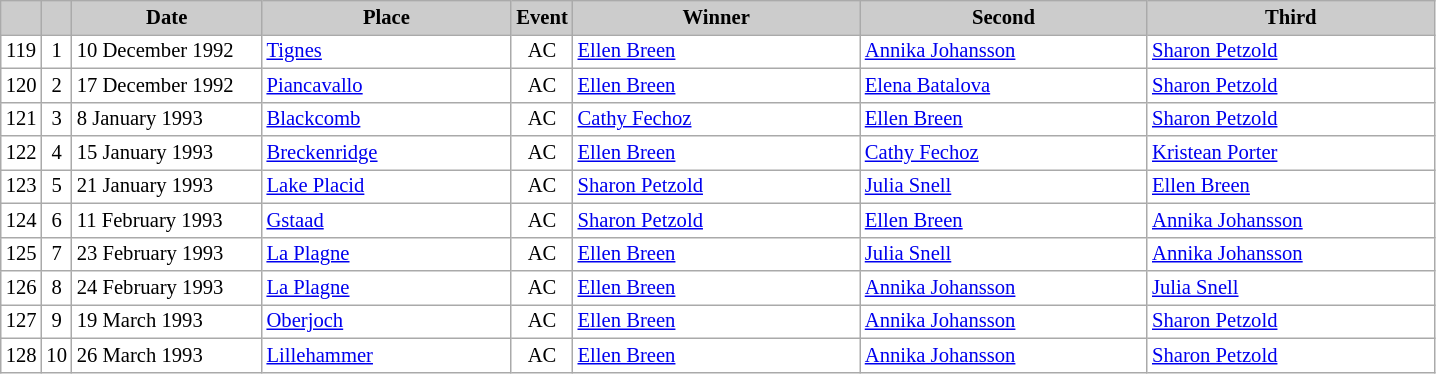<table class="wikitable plainrowheaders" style="background:#fff; font-size:86%; line-height:16px; border:grey solid 1px; border-collapse:collapse;">
<tr style="background:#ccc; text-align:center;">
<th scope="col" style="background:#ccc; width=20 px;"></th>
<th scope="col" style="background:#ccc; width=30 px;"></th>
<th scope="col" style="background:#ccc; width:120px;">Date</th>
<th scope="col" style="background:#ccc; width:160px;">Place</th>
<th scope="col" style="background:#ccc; width:15px;">Event</th>
<th scope="col" style="background:#ccc; width:185px;">Winner</th>
<th scope="col" style="background:#ccc; width:185px;">Second</th>
<th scope="col" style="background:#ccc; width:185px;">Third</th>
</tr>
<tr>
<td align=center>119</td>
<td align=center>1</td>
<td>10 December 1992</td>
<td> <a href='#'>Tignes</a></td>
<td align=center>AC</td>
<td> <a href='#'>Ellen Breen</a></td>
<td> <a href='#'>Annika Johansson</a></td>
<td> <a href='#'>Sharon Petzold</a></td>
</tr>
<tr>
<td align=center>120</td>
<td align=center>2</td>
<td>17 December 1992</td>
<td> <a href='#'>Piancavallo</a></td>
<td align=center>AC</td>
<td> <a href='#'>Ellen Breen</a></td>
<td> <a href='#'>Elena Batalova</a></td>
<td> <a href='#'>Sharon Petzold</a></td>
</tr>
<tr>
<td align=center>121</td>
<td align=center>3</td>
<td>8 January 1993</td>
<td> <a href='#'>Blackcomb</a></td>
<td align=center>AC</td>
<td> <a href='#'>Cathy Fechoz</a></td>
<td> <a href='#'>Ellen Breen</a></td>
<td> <a href='#'>Sharon Petzold</a></td>
</tr>
<tr>
<td align=center>122</td>
<td align=center>4</td>
<td>15 January 1993</td>
<td> <a href='#'>Breckenridge</a></td>
<td align=center>AC</td>
<td> <a href='#'>Ellen Breen</a></td>
<td> <a href='#'>Cathy Fechoz</a></td>
<td> <a href='#'>Kristean Porter</a></td>
</tr>
<tr>
<td align=center>123</td>
<td align=center>5</td>
<td>21 January 1993</td>
<td> <a href='#'>Lake Placid</a></td>
<td align=center>AC</td>
<td> <a href='#'>Sharon Petzold</a></td>
<td> <a href='#'>Julia Snell</a></td>
<td> <a href='#'>Ellen Breen</a></td>
</tr>
<tr>
<td align=center>124</td>
<td align=center>6</td>
<td>11 February 1993</td>
<td> <a href='#'>Gstaad</a></td>
<td align=center>AC</td>
<td> <a href='#'>Sharon Petzold</a></td>
<td> <a href='#'>Ellen Breen</a></td>
<td> <a href='#'>Annika Johansson</a></td>
</tr>
<tr>
<td align=center>125</td>
<td align=center>7</td>
<td>23 February 1993</td>
<td> <a href='#'>La Plagne</a></td>
<td align=center>AC</td>
<td> <a href='#'>Ellen Breen</a></td>
<td> <a href='#'>Julia Snell</a></td>
<td> <a href='#'>Annika Johansson</a></td>
</tr>
<tr>
<td align=center>126</td>
<td align=center>8</td>
<td>24 February 1993</td>
<td> <a href='#'>La Plagne</a></td>
<td align=center>AC</td>
<td> <a href='#'>Ellen Breen</a></td>
<td> <a href='#'>Annika Johansson</a></td>
<td> <a href='#'>Julia Snell</a></td>
</tr>
<tr>
<td align=center>127</td>
<td align=center>9</td>
<td>19 March 1993</td>
<td> <a href='#'>Oberjoch</a></td>
<td align=center>AC</td>
<td> <a href='#'>Ellen Breen</a></td>
<td> <a href='#'>Annika Johansson</a></td>
<td> <a href='#'>Sharon Petzold</a></td>
</tr>
<tr>
<td align=center>128</td>
<td align=center>10</td>
<td>26 March 1993</td>
<td> <a href='#'>Lillehammer</a></td>
<td align=center>AC</td>
<td> <a href='#'>Ellen Breen</a></td>
<td> <a href='#'>Annika Johansson</a></td>
<td> <a href='#'>Sharon Petzold</a></td>
</tr>
</table>
